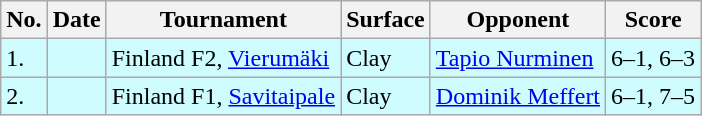<table class="sortable wikitable">
<tr>
<th>No.</th>
<th>Date</th>
<th>Tournament</th>
<th>Surface</th>
<th>Opponent</th>
<th class="unsortable">Score</th>
</tr>
<tr style="background:#cffcff;">
<td>1.</td>
<td></td>
<td>Finland F2, <a href='#'>Vierumäki</a></td>
<td>Clay</td>
<td> <a href='#'>Tapio Nurminen</a></td>
<td>6–1, 6–3</td>
</tr>
<tr style="background:#cffcff;">
<td>2.</td>
<td></td>
<td>Finland F1, <a href='#'>Savitaipale</a></td>
<td>Clay</td>
<td> <a href='#'>Dominik Meffert</a></td>
<td>6–1, 7–5</td>
</tr>
</table>
